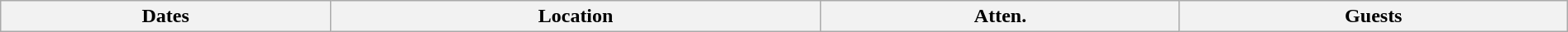<table class="wikitable" width="100%">
<tr>
<th>Dates</th>
<th>Location</th>
<th>Atten.</th>
<th>Guests<br>

</th>
</tr>
</table>
